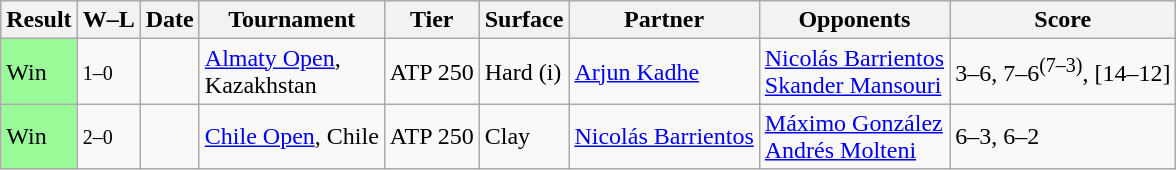<table class="sortable wikitable">
<tr>
<th>Result</th>
<th class="unsortable">W–L</th>
<th>Date</th>
<th>Tournament</th>
<th>Tier</th>
<th>Surface</th>
<th>Partner</th>
<th>Opponents</th>
<th class="unsortable">Score</th>
</tr>
<tr>
<td bgcolor=98FB98>Win</td>
<td><small>1–0</small></td>
<td><a href='#'></a></td>
<td><a href='#'>Almaty Open</a>,<br> Kazakhstan</td>
<td>ATP 250</td>
<td>Hard (i)</td>
<td> <a href='#'>Arjun Kadhe</a></td>
<td> <a href='#'>Nicolás Barrientos</a><br> <a href='#'>Skander Mansouri</a></td>
<td>3–6, 7–6<sup>(7–3)</sup>, [14–12]</td>
</tr>
<tr>
<td bgcolor=98FB98>Win</td>
<td><small>2–0</small></td>
<td><a href='#'></a></td>
<td><a href='#'>Chile Open</a>, Chile</td>
<td>ATP 250</td>
<td>Clay</td>
<td> <a href='#'>Nicolás Barrientos</a></td>
<td> <a href='#'>Máximo González</a><br> <a href='#'>Andrés Molteni</a></td>
<td>6–3, 6–2</td>
</tr>
</table>
